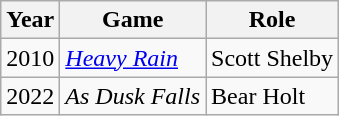<table class="wikitable">
<tr>
<th>Year</th>
<th>Game</th>
<th>Role</th>
</tr>
<tr>
<td>2010</td>
<td><em><a href='#'>Heavy Rain</a></em></td>
<td>Scott Shelby</td>
</tr>
<tr>
<td>2022</td>
<td><em>As Dusk Falls</em></td>
<td>Bear Holt</td>
</tr>
</table>
